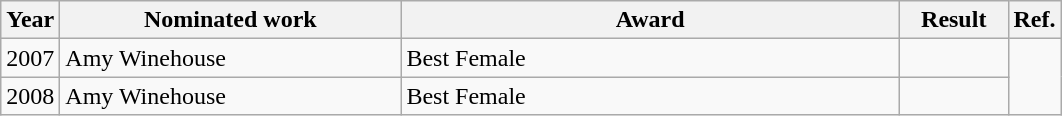<table class="wikitable">
<tr>
<th>Year</th>
<th width="220">Nominated work</th>
<th width="325">Award</th>
<th width="65">Result</th>
<th>Ref.</th>
</tr>
<tr>
<td align="center">2007</td>
<td>Amy Winehouse</td>
<td>Best Female</td>
<td></td>
<td align="center" rowspan=2></td>
</tr>
<tr>
<td align="center">2008</td>
<td>Amy Winehouse</td>
<td>Best Female</td>
<td></td>
</tr>
</table>
